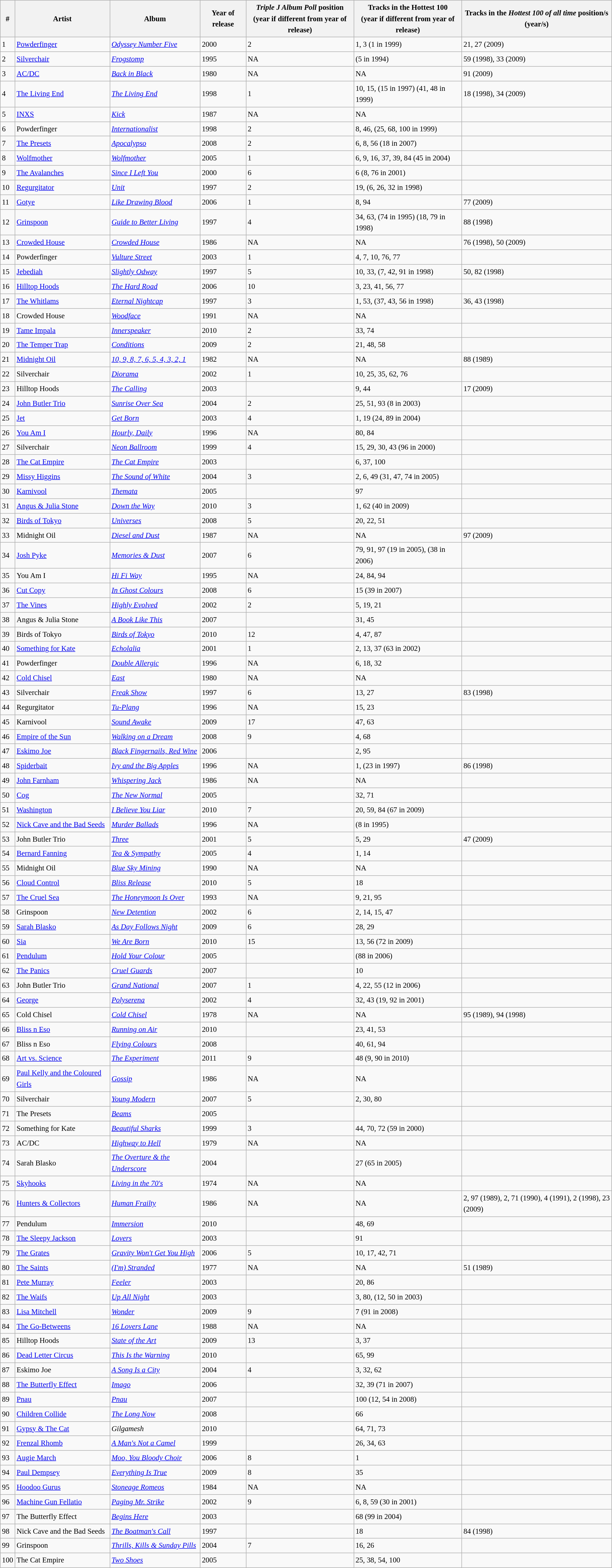<table class="wikitable sortable" style="font-size:0.95em;line-height:1.5em;">
<tr>
<th>#</th>
<th>Artist</th>
<th>Album</th>
<th>Year of release</th>
<th><em>Triple J Album Poll</em> position<br>(year if different from year of release)</th>
<th>Tracks in the Hottest 100<br>(year if different from year of release)</th>
<th>Tracks in the <em>Hottest 100 of all time</em> position/s (year/s)</th>
</tr>
<tr>
<td>1</td>
<td><a href='#'>Powderfinger</a></td>
<td><em><a href='#'>Odyssey Number Five</a></em></td>
<td>2000</td>
<td>2</td>
<td>1, 3 (1 in 1999)</td>
<td>21, 27 (2009)</td>
</tr>
<tr>
<td>2</td>
<td><a href='#'>Silverchair</a></td>
<td><em><a href='#'>Frogstomp</a></em></td>
<td>1995</td>
<td>NA</td>
<td>(5 in 1994)</td>
<td>59 (1998), 33 (2009)</td>
</tr>
<tr>
<td>3</td>
<td><a href='#'>AC/DC</a></td>
<td><em><a href='#'>Back in Black</a></em></td>
<td>1980</td>
<td>NA</td>
<td>NA</td>
<td>91 (2009)</td>
</tr>
<tr>
<td>4</td>
<td><a href='#'>The Living End</a></td>
<td><em><a href='#'>The Living End</a></em></td>
<td>1998</td>
<td>1</td>
<td>10, 15, (15 in 1997) (41, 48 in 1999)</td>
<td>18 (1998), 34 (2009)</td>
</tr>
<tr>
<td>5</td>
<td><a href='#'>INXS</a></td>
<td><em><a href='#'>Kick</a></em></td>
<td>1987</td>
<td>NA</td>
<td>NA</td>
<td></td>
</tr>
<tr>
<td>6</td>
<td>Powderfinger</td>
<td><em><a href='#'>Internationalist</a></em></td>
<td>1998</td>
<td>2</td>
<td>8, 46, (25, 68, 100 in 1999)</td>
<td></td>
</tr>
<tr>
<td>7</td>
<td><a href='#'>The Presets</a></td>
<td><em><a href='#'>Apocalypso</a></em></td>
<td>2008</td>
<td>2</td>
<td>6, 8, 56 (18 in 2007)</td>
<td></td>
</tr>
<tr>
<td>8</td>
<td><a href='#'>Wolfmother</a></td>
<td><em><a href='#'>Wolfmother</a></em></td>
<td>2005</td>
<td>1</td>
<td>6, 9, 16, 37, 39, 84 (45 in 2004)</td>
<td></td>
</tr>
<tr>
<td>9</td>
<td><a href='#'>The Avalanches</a></td>
<td><em><a href='#'>Since I Left You</a></em></td>
<td>2000</td>
<td>6</td>
<td>6 (8, 76 in 2001)</td>
<td></td>
</tr>
<tr>
<td>10</td>
<td><a href='#'>Regurgitator</a></td>
<td><em><a href='#'>Unit</a></em></td>
<td>1997</td>
<td>2</td>
<td>19, (6, 26, 32 in 1998)</td>
<td></td>
</tr>
<tr>
<td>11</td>
<td><a href='#'>Gotye</a></td>
<td><em><a href='#'>Like Drawing Blood</a></em></td>
<td>2006</td>
<td>1</td>
<td>8, 94</td>
<td>77 (2009)</td>
</tr>
<tr>
<td>12</td>
<td><a href='#'>Grinspoon</a></td>
<td><em><a href='#'>Guide to Better Living</a></em></td>
<td>1997</td>
<td>4</td>
<td>34, 63, (74 in 1995) (18, 79 in 1998)</td>
<td>88 (1998)</td>
</tr>
<tr>
<td>13</td>
<td><a href='#'>Crowded House</a></td>
<td><em><a href='#'>Crowded House</a></em></td>
<td>1986</td>
<td>NA</td>
<td>NA</td>
<td>76 (1998), 50 (2009)</td>
</tr>
<tr>
<td>14</td>
<td>Powderfinger</td>
<td><em><a href='#'>Vulture Street</a></em></td>
<td>2003</td>
<td>1</td>
<td>4, 7, 10, 76, 77</td>
<td></td>
</tr>
<tr>
<td>15</td>
<td><a href='#'>Jebediah</a></td>
<td><em><a href='#'>Slightly Odway</a></em></td>
<td>1997</td>
<td>5</td>
<td>10, 33, (7, 42, 91 in 1998)</td>
<td>50, 82 (1998)</td>
</tr>
<tr>
<td>16</td>
<td><a href='#'>Hilltop Hoods</a></td>
<td><em><a href='#'>The Hard Road</a></em></td>
<td>2006</td>
<td>10</td>
<td>3, 23, 41, 56, 77</td>
<td></td>
</tr>
<tr>
<td>17</td>
<td><a href='#'>The Whitlams</a></td>
<td><em><a href='#'>Eternal Nightcap</a></em></td>
<td>1997</td>
<td>3</td>
<td>1, 53, (37, 43, 56 in 1998)</td>
<td>36, 43 (1998)</td>
</tr>
<tr>
<td>18</td>
<td>Crowded House</td>
<td><em><a href='#'>Woodface</a></em></td>
<td>1991</td>
<td>NA</td>
<td>NA</td>
<td></td>
</tr>
<tr>
<td>19</td>
<td><a href='#'>Tame Impala</a></td>
<td><em><a href='#'>Innerspeaker</a></em></td>
<td>2010</td>
<td>2</td>
<td>33, 74</td>
<td></td>
</tr>
<tr>
<td>20</td>
<td><a href='#'>The Temper Trap</a></td>
<td><em><a href='#'>Conditions</a></em></td>
<td>2009</td>
<td>2</td>
<td>21, 48, 58</td>
<td></td>
</tr>
<tr>
<td>21</td>
<td><a href='#'>Midnight Oil</a></td>
<td><em><a href='#'>10, 9, 8, 7, 6, 5, 4, 3, 2, 1</a></em></td>
<td>1982</td>
<td>NA</td>
<td>NA</td>
<td>88 (1989)</td>
</tr>
<tr>
<td>22</td>
<td>Silverchair</td>
<td><em><a href='#'>Diorama</a></em></td>
<td>2002</td>
<td>1</td>
<td>10, 25, 35, 62, 76</td>
<td></td>
</tr>
<tr>
<td>23</td>
<td>Hilltop Hoods</td>
<td><em><a href='#'>The Calling</a></em></td>
<td>2003</td>
<td></td>
<td>9, 44</td>
<td>17 (2009)</td>
</tr>
<tr>
<td>24</td>
<td><a href='#'>John Butler Trio</a></td>
<td><em><a href='#'>Sunrise Over Sea</a></em></td>
<td>2004</td>
<td>2</td>
<td>25, 51, 93 (8 in 2003)</td>
<td></td>
</tr>
<tr>
<td>25</td>
<td><a href='#'>Jet</a></td>
<td><em><a href='#'>Get Born</a></em></td>
<td>2003</td>
<td>4</td>
<td>1, 19 (24, 89 in 2004)</td>
<td></td>
</tr>
<tr>
<td>26</td>
<td><a href='#'>You Am I</a></td>
<td><em><a href='#'>Hourly, Daily</a></em></td>
<td>1996</td>
<td>NA</td>
<td>80, 84</td>
<td></td>
</tr>
<tr>
<td>27</td>
<td>Silverchair</td>
<td><em><a href='#'>Neon Ballroom</a></em></td>
<td>1999</td>
<td>4</td>
<td>15, 29, 30, 43 (96 in 2000)</td>
<td></td>
</tr>
<tr>
<td>28</td>
<td><a href='#'>The Cat Empire</a></td>
<td><em><a href='#'>The Cat Empire</a></em></td>
<td>2003</td>
<td></td>
<td>6, 37, 100</td>
<td></td>
</tr>
<tr>
<td>29</td>
<td><a href='#'>Missy Higgins</a></td>
<td><em><a href='#'>The Sound of White</a></em></td>
<td>2004</td>
<td>3</td>
<td>2, 6, 49 (31, 47, 74 in 2005)</td>
<td></td>
</tr>
<tr>
<td>30</td>
<td><a href='#'>Karnivool</a></td>
<td><em><a href='#'>Themata</a></em></td>
<td>2005</td>
<td></td>
<td>97</td>
<td></td>
</tr>
<tr>
<td>31</td>
<td><a href='#'>Angus & Julia Stone</a></td>
<td><em><a href='#'>Down the Way</a></em></td>
<td>2010</td>
<td>3</td>
<td>1, 62 (40 in 2009)</td>
<td></td>
</tr>
<tr>
<td>32</td>
<td><a href='#'>Birds of Tokyo</a></td>
<td><em><a href='#'>Universes</a></em></td>
<td>2008</td>
<td>5</td>
<td>20, 22, 51</td>
<td></td>
</tr>
<tr>
<td>33</td>
<td>Midnight Oil</td>
<td><em><a href='#'>Diesel and Dust</a></em></td>
<td>1987</td>
<td>NA</td>
<td>NA</td>
<td>97 (2009)</td>
</tr>
<tr>
<td>34</td>
<td><a href='#'>Josh Pyke</a></td>
<td><em><a href='#'>Memories & Dust</a></em></td>
<td>2007</td>
<td>6</td>
<td>79, 91, 97 (19 in 2005), (38 in 2006)</td>
<td></td>
</tr>
<tr>
<td>35</td>
<td>You Am I</td>
<td><em><a href='#'>Hi Fi Way</a></em></td>
<td>1995</td>
<td>NA</td>
<td>24, 84, 94</td>
<td></td>
</tr>
<tr>
<td>36</td>
<td><a href='#'>Cut Copy</a></td>
<td><em><a href='#'>In Ghost Colours</a></em></td>
<td>2008</td>
<td>6</td>
<td>15 (39 in 2007)</td>
<td></td>
</tr>
<tr>
<td>37</td>
<td><a href='#'>The Vines</a></td>
<td><em><a href='#'>Highly Evolved</a></em></td>
<td>2002</td>
<td>2</td>
<td>5, 19, 21</td>
<td></td>
</tr>
<tr>
<td>38</td>
<td>Angus & Julia Stone</td>
<td><em><a href='#'>A Book Like This</a></em></td>
<td>2007</td>
<td></td>
<td>31, 45</td>
<td></td>
</tr>
<tr>
<td>39</td>
<td>Birds of Tokyo</td>
<td><em><a href='#'>Birds of Tokyo</a></em></td>
<td>2010</td>
<td>12</td>
<td>4, 47, 87</td>
<td></td>
</tr>
<tr>
<td>40</td>
<td><a href='#'>Something for Kate</a></td>
<td><em><a href='#'>Echolalia</a></em></td>
<td>2001</td>
<td>1</td>
<td>2, 13, 37 (63 in 2002)</td>
<td></td>
</tr>
<tr>
<td>41</td>
<td>Powderfinger</td>
<td><em><a href='#'>Double Allergic</a></em></td>
<td>1996</td>
<td>NA</td>
<td>6, 18, 32</td>
<td></td>
</tr>
<tr>
<td>42</td>
<td><a href='#'>Cold Chisel</a></td>
<td><em><a href='#'>East</a></em></td>
<td>1980</td>
<td>NA</td>
<td>NA</td>
<td></td>
</tr>
<tr>
<td>43</td>
<td>Silverchair</td>
<td><em><a href='#'>Freak Show</a></em></td>
<td>1997</td>
<td>6</td>
<td>13, 27</td>
<td>83 (1998)</td>
</tr>
<tr>
<td>44</td>
<td>Regurgitator</td>
<td><em><a href='#'>Tu-Plang</a></em></td>
<td>1996</td>
<td>NA</td>
<td>15, 23</td>
<td></td>
</tr>
<tr>
<td>45</td>
<td>Karnivool</td>
<td><em><a href='#'>Sound Awake</a></em></td>
<td>2009</td>
<td>17</td>
<td>47, 63</td>
<td></td>
</tr>
<tr>
<td>46</td>
<td><a href='#'>Empire of the Sun</a></td>
<td><em><a href='#'>Walking on a Dream</a></em></td>
<td>2008</td>
<td>9</td>
<td>4, 68</td>
<td></td>
</tr>
<tr>
<td>47</td>
<td><a href='#'>Eskimo Joe</a></td>
<td><em><a href='#'>Black Fingernails, Red Wine</a></em></td>
<td>2006</td>
<td></td>
<td>2, 95</td>
<td></td>
</tr>
<tr>
<td>48</td>
<td><a href='#'>Spiderbait</a></td>
<td><em><a href='#'>Ivy and the Big Apples</a></em></td>
<td>1996</td>
<td>NA</td>
<td>1, (23 in 1997)</td>
<td>86 (1998)</td>
</tr>
<tr>
<td>49</td>
<td><a href='#'>John Farnham</a></td>
<td><em><a href='#'>Whispering Jack</a></em></td>
<td>1986</td>
<td>NA</td>
<td>NA</td>
<td></td>
</tr>
<tr>
<td>50</td>
<td><a href='#'>Cog</a></td>
<td><em><a href='#'>The New Normal</a></em></td>
<td>2005</td>
<td></td>
<td>32, 71</td>
<td></td>
</tr>
<tr>
<td>51</td>
<td><a href='#'>Washington</a></td>
<td><em><a href='#'>I Believe You Liar</a></em></td>
<td>2010</td>
<td>7</td>
<td>20, 59, 84 (67 in 2009)</td>
<td></td>
</tr>
<tr>
<td>52</td>
<td><a href='#'>Nick Cave and the Bad Seeds</a></td>
<td><em><a href='#'>Murder Ballads</a></em></td>
<td>1996</td>
<td>NA</td>
<td>(8 in 1995)</td>
<td></td>
</tr>
<tr>
<td>53</td>
<td>John Butler Trio</td>
<td><em><a href='#'>Three</a></em></td>
<td>2001</td>
<td>5</td>
<td>5, 29</td>
<td>47 (2009)</td>
</tr>
<tr>
<td>54</td>
<td><a href='#'>Bernard Fanning</a></td>
<td><em><a href='#'>Tea & Sympathy</a></em></td>
<td>2005</td>
<td>4</td>
<td>1, 14</td>
<td></td>
</tr>
<tr>
<td>55</td>
<td>Midnight Oil</td>
<td><em><a href='#'>Blue Sky Mining</a></em></td>
<td>1990</td>
<td>NA</td>
<td>NA</td>
<td></td>
</tr>
<tr>
<td>56</td>
<td><a href='#'>Cloud Control</a></td>
<td><em><a href='#'>Bliss Release</a></em></td>
<td>2010</td>
<td>5</td>
<td>18</td>
<td></td>
</tr>
<tr>
<td>57</td>
<td><a href='#'>The Cruel Sea</a></td>
<td><em><a href='#'>The Honeymoon Is Over</a></em></td>
<td>1993</td>
<td>NA</td>
<td>9, 21, 95</td>
<td></td>
</tr>
<tr>
<td>58</td>
<td>Grinspoon</td>
<td><em><a href='#'>New Detention</a></em></td>
<td>2002</td>
<td>6</td>
<td>2, 14, 15, 47</td>
<td></td>
</tr>
<tr>
<td>59</td>
<td><a href='#'>Sarah Blasko</a></td>
<td><em><a href='#'>As Day Follows Night</a></em></td>
<td>2009</td>
<td>6</td>
<td>28, 29</td>
<td></td>
</tr>
<tr>
<td>60</td>
<td><a href='#'>Sia</a></td>
<td><em><a href='#'>We Are Born</a></em></td>
<td>2010</td>
<td>15</td>
<td>13, 56 (72 in 2009)</td>
<td></td>
</tr>
<tr>
<td>61</td>
<td><a href='#'>Pendulum</a></td>
<td><em><a href='#'>Hold Your Colour</a></em></td>
<td>2005</td>
<td></td>
<td>(88 in 2006)</td>
<td></td>
</tr>
<tr>
<td>62</td>
<td><a href='#'>The Panics</a></td>
<td><em><a href='#'>Cruel Guards</a></em></td>
<td>2007</td>
<td></td>
<td>10</td>
<td></td>
</tr>
<tr>
<td>63</td>
<td>John Butler Trio</td>
<td><em><a href='#'>Grand National</a></em></td>
<td>2007</td>
<td>1</td>
<td>4, 22, 55 (12 in 2006)</td>
<td></td>
</tr>
<tr>
<td>64</td>
<td><a href='#'>George</a></td>
<td><em><a href='#'>Polyserena</a></em></td>
<td>2002</td>
<td>4</td>
<td>32, 43 (19, 92 in 2001)</td>
<td></td>
</tr>
<tr>
<td>65</td>
<td>Cold Chisel</td>
<td><em><a href='#'>Cold Chisel</a></em></td>
<td>1978</td>
<td>NA</td>
<td>NA</td>
<td>95 (1989), 94 (1998)</td>
</tr>
<tr>
<td>66</td>
<td><a href='#'>Bliss n Eso</a></td>
<td><em><a href='#'>Running on Air</a></em></td>
<td>2010</td>
<td></td>
<td>23, 41, 53</td>
<td></td>
</tr>
<tr>
<td>67</td>
<td>Bliss n Eso</td>
<td><em><a href='#'>Flying Colours</a></em></td>
<td>2008</td>
<td></td>
<td>40, 61, 94</td>
<td></td>
</tr>
<tr>
<td>68</td>
<td><a href='#'>Art vs. Science</a></td>
<td><em><a href='#'>The Experiment</a></em></td>
<td>2011</td>
<td>9</td>
<td>48 (9, 90 in 2010)</td>
<td></td>
</tr>
<tr>
<td>69</td>
<td><a href='#'>Paul Kelly and the Coloured Girls</a></td>
<td><em><a href='#'>Gossip</a></em></td>
<td>1986</td>
<td>NA</td>
<td>NA</td>
<td></td>
</tr>
<tr>
<td>70</td>
<td>Silverchair</td>
<td><em><a href='#'>Young Modern</a></em></td>
<td>2007</td>
<td>5</td>
<td>2, 30, 80</td>
<td></td>
</tr>
<tr>
<td>71</td>
<td>The Presets</td>
<td><em><a href='#'>Beams</a></em></td>
<td>2005</td>
<td></td>
<td></td>
<td></td>
</tr>
<tr>
<td>72</td>
<td>Something for Kate</td>
<td><em><a href='#'>Beautiful Sharks</a></em></td>
<td>1999</td>
<td>3</td>
<td>44, 70, 72 (59 in 2000)</td>
<td></td>
</tr>
<tr>
<td>73</td>
<td>AC/DC</td>
<td><em><a href='#'>Highway to Hell</a></em></td>
<td>1979</td>
<td>NA</td>
<td>NA</td>
<td></td>
</tr>
<tr>
<td>74</td>
<td>Sarah Blasko</td>
<td><em><a href='#'>The Overture & the Underscore</a></em></td>
<td>2004</td>
<td></td>
<td>27 (65 in 2005)</td>
<td></td>
</tr>
<tr>
<td>75</td>
<td><a href='#'>Skyhooks</a></td>
<td><em><a href='#'>Living in the 70's</a></em></td>
<td>1974</td>
<td>NA</td>
<td>NA</td>
<td></td>
</tr>
<tr>
<td>76</td>
<td><a href='#'>Hunters & Collectors</a></td>
<td><em><a href='#'>Human Frailty</a></em></td>
<td>1986</td>
<td>NA</td>
<td>NA</td>
<td>2, 97 (1989), 2, 71 (1990), 4 (1991), 2 (1998), 23 (2009)</td>
</tr>
<tr>
<td>77</td>
<td>Pendulum</td>
<td><em><a href='#'>Immersion</a></em></td>
<td>2010</td>
<td></td>
<td>48, 69</td>
<td></td>
</tr>
<tr>
<td>78</td>
<td><a href='#'>The Sleepy Jackson</a></td>
<td><em><a href='#'>Lovers</a></em></td>
<td>2003</td>
<td></td>
<td>91</td>
<td></td>
</tr>
<tr>
<td>79</td>
<td><a href='#'>The Grates</a></td>
<td><em><a href='#'>Gravity Won't Get You High</a></em></td>
<td>2006</td>
<td>5</td>
<td>10, 17, 42, 71</td>
<td></td>
</tr>
<tr>
<td>80</td>
<td><a href='#'>The Saints</a></td>
<td><em><a href='#'>(I'm) Stranded</a></em></td>
<td>1977</td>
<td>NA</td>
<td>NA</td>
<td>51 (1989)</td>
</tr>
<tr>
<td>81</td>
<td><a href='#'>Pete Murray</a></td>
<td><em><a href='#'>Feeler</a></em></td>
<td>2003</td>
<td></td>
<td>20, 86</td>
<td></td>
</tr>
<tr>
<td>82</td>
<td><a href='#'>The Waifs</a></td>
<td><em><a href='#'>Up All Night</a></em></td>
<td>2003</td>
<td></td>
<td>3, 80, (12, 50 in 2003)</td>
<td></td>
</tr>
<tr>
<td>83</td>
<td><a href='#'>Lisa Mitchell</a></td>
<td><em><a href='#'>Wonder</a></em></td>
<td>2009</td>
<td>9</td>
<td>7 (91 in 2008)</td>
<td></td>
</tr>
<tr>
<td>84</td>
<td><a href='#'>The Go-Betweens</a></td>
<td><em><a href='#'>16 Lovers Lane</a></em></td>
<td>1988</td>
<td>NA</td>
<td>NA</td>
<td></td>
</tr>
<tr>
<td>85</td>
<td>Hilltop Hoods</td>
<td><em><a href='#'>State of the Art</a></em></td>
<td>2009</td>
<td>13</td>
<td>3, 37</td>
<td></td>
</tr>
<tr>
<td>86</td>
<td><a href='#'>Dead Letter Circus</a></td>
<td><em><a href='#'>This Is the Warning</a></em></td>
<td>2010</td>
<td></td>
<td>65, 99</td>
<td></td>
</tr>
<tr>
<td>87</td>
<td>Eskimo Joe</td>
<td><em><a href='#'>A Song Is a City</a></em></td>
<td>2004</td>
<td>4</td>
<td>3, 32, 62</td>
<td></td>
</tr>
<tr>
<td>88</td>
<td><a href='#'>The Butterfly Effect</a></td>
<td><em><a href='#'>Imago</a></em></td>
<td>2006</td>
<td></td>
<td>32, 39 (71 in 2007)</td>
<td></td>
</tr>
<tr>
<td>89</td>
<td><a href='#'>Pnau</a></td>
<td><em><a href='#'>Pnau</a></em></td>
<td>2007</td>
<td></td>
<td>100 (12, 54 in 2008)</td>
<td></td>
</tr>
<tr>
<td>90</td>
<td><a href='#'>Children Collide</a></td>
<td><em><a href='#'>The Long Now</a></em></td>
<td>2008</td>
<td></td>
<td>66</td>
<td></td>
</tr>
<tr>
<td>91</td>
<td><a href='#'>Gypsy & The Cat</a></td>
<td><em>Gilgamesh</em></td>
<td>2010</td>
<td></td>
<td>64, 71, 73</td>
<td></td>
</tr>
<tr>
<td>92</td>
<td><a href='#'>Frenzal Rhomb</a></td>
<td><em><a href='#'>A Man's Not a Camel</a></em></td>
<td>1999</td>
<td></td>
<td>26, 34, 63</td>
<td></td>
</tr>
<tr>
<td>93</td>
<td><a href='#'>Augie March</a></td>
<td><em><a href='#'>Moo, You Bloody Choir</a></em></td>
<td>2006</td>
<td>8</td>
<td>1</td>
<td></td>
</tr>
<tr>
<td>94</td>
<td><a href='#'>Paul Dempsey</a></td>
<td><em><a href='#'>Everything Is True</a></em></td>
<td>2009</td>
<td>8</td>
<td>35</td>
<td></td>
</tr>
<tr>
<td>95</td>
<td><a href='#'>Hoodoo Gurus</a></td>
<td><em><a href='#'>Stoneage Romeos</a></em></td>
<td>1984</td>
<td>NA</td>
<td>NA</td>
<td></td>
</tr>
<tr>
<td>96</td>
<td><a href='#'>Machine Gun Fellatio</a></td>
<td><em><a href='#'>Paging Mr. Strike</a></em></td>
<td>2002</td>
<td>9</td>
<td>6, 8, 59 (30 in 2001)</td>
<td></td>
</tr>
<tr>
<td>97</td>
<td>The Butterfly Effect</td>
<td><em><a href='#'>Begins Here</a></em></td>
<td>2003</td>
<td></td>
<td>68 (99 in 2004)</td>
<td></td>
</tr>
<tr>
<td>98</td>
<td>Nick Cave and the Bad Seeds</td>
<td><em><a href='#'>The Boatman's Call</a></em></td>
<td>1997</td>
<td></td>
<td>18</td>
<td>84 (1998)</td>
</tr>
<tr>
<td>99</td>
<td>Grinspoon</td>
<td><em><a href='#'>Thrills, Kills & Sunday Pills</a></em></td>
<td>2004</td>
<td>7</td>
<td>16, 26</td>
<td></td>
</tr>
<tr>
<td>100</td>
<td>The Cat Empire</td>
<td><em><a href='#'>Two Shoes</a></em></td>
<td>2005</td>
<td></td>
<td>25, 38, 54, 100</td>
<td></td>
</tr>
</table>
